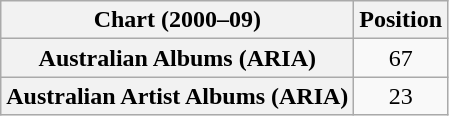<table class="wikitable plainrowheaders">
<tr>
<th scope="col">Chart (2000–09)</th>
<th scope="col">Position</th>
</tr>
<tr>
<th scope="row">Australian Albums (ARIA)</th>
<td align="center">67</td>
</tr>
<tr>
<th scope="row">Australian Artist Albums (ARIA)</th>
<td align="center">23</td>
</tr>
</table>
